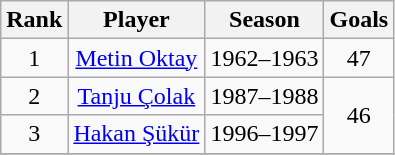<table class="wikitable sortable">
<tr>
<th>Rank</th>
<th>Player</th>
<th>Season</th>
<th>Goals</th>
</tr>
<tr align=center>
<td>1</td>
<td><a href='#'>Metin Oktay</a></td>
<td>1962–1963</td>
<td>47</td>
</tr>
<tr align=center>
<td>2</td>
<td><a href='#'>Tanju Çolak</a></td>
<td>1987–1988</td>
<td rowspan=2>46</td>
</tr>
<tr align=center>
<td>3</td>
<td><a href='#'>Hakan Şükür</a></td>
<td>1996–1997</td>
</tr>
<tr align=center>
</tr>
</table>
